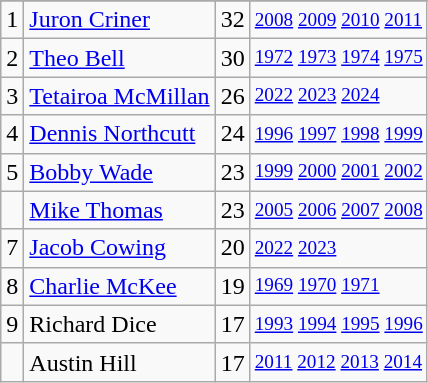<table class="wikitable">
<tr>
</tr>
<tr>
<td>1</td>
<td><a href='#'>Juron Criner</a></td>
<td>32</td>
<td style="font-size:80%;"><a href='#'>2008</a> <a href='#'>2009</a> <a href='#'>2010</a> <a href='#'>2011</a></td>
</tr>
<tr>
<td>2</td>
<td><a href='#'>Theo Bell</a></td>
<td>30</td>
<td style="font-size:80%;"><a href='#'>1972</a> <a href='#'>1973</a> <a href='#'>1974</a> <a href='#'>1975</a></td>
</tr>
<tr>
<td>3</td>
<td><a href='#'>Tetairoa McMillan</a></td>
<td>26</td>
<td style="font-size:80%;"><a href='#'>2022</a> <a href='#'>2023</a> <a href='#'>2024</a></td>
</tr>
<tr>
<td>4</td>
<td><a href='#'>Dennis Northcutt</a></td>
<td>24</td>
<td style="font-size:80%;"><a href='#'>1996</a> <a href='#'>1997</a> <a href='#'>1998</a> <a href='#'>1999</a></td>
</tr>
<tr>
<td>5</td>
<td><a href='#'>Bobby Wade</a></td>
<td>23</td>
<td style="font-size:80%;"><a href='#'>1999</a> <a href='#'>2000</a> <a href='#'>2001</a> <a href='#'>2002</a></td>
</tr>
<tr>
<td></td>
<td><a href='#'>Mike Thomas</a></td>
<td>23</td>
<td style="font-size:80%;"><a href='#'>2005</a> <a href='#'>2006</a> <a href='#'>2007</a> <a href='#'>2008</a></td>
</tr>
<tr>
<td>7</td>
<td><a href='#'>Jacob Cowing</a></td>
<td>20</td>
<td style="font-size:80%;"><a href='#'>2022</a> <a href='#'>2023</a></td>
</tr>
<tr>
<td>8</td>
<td><a href='#'>Charlie McKee</a></td>
<td>19</td>
<td style="font-size:80%;"><a href='#'>1969</a> <a href='#'>1970</a> <a href='#'>1971</a></td>
</tr>
<tr>
<td>9</td>
<td>Richard Dice</td>
<td>17</td>
<td style="font-size:80%;"><a href='#'>1993</a> <a href='#'>1994</a> <a href='#'>1995</a> <a href='#'>1996</a></td>
</tr>
<tr>
<td></td>
<td>Austin Hill</td>
<td>17</td>
<td style="font-size:80%;"><a href='#'>2011</a> <a href='#'>2012</a> <a href='#'>2013</a> <a href='#'>2014</a></td>
</tr>
</table>
